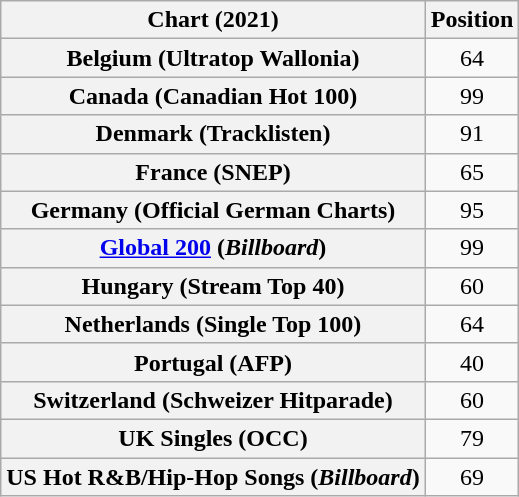<table class="wikitable sortable plainrowheaders" style="text-align:center">
<tr>
<th scope="col">Chart (2021)</th>
<th scope="col">Position</th>
</tr>
<tr>
<th scope="row">Belgium (Ultratop Wallonia)</th>
<td>64</td>
</tr>
<tr>
<th scope="row">Canada (Canadian Hot 100)</th>
<td>99</td>
</tr>
<tr>
<th scope="row">Denmark (Tracklisten)</th>
<td>91</td>
</tr>
<tr>
<th scope="row">France (SNEP)</th>
<td>65</td>
</tr>
<tr>
<th scope="row">Germany (Official German Charts)</th>
<td>95</td>
</tr>
<tr>
<th scope="row"><a href='#'>Global 200</a> (<em>Billboard</em>)</th>
<td>99</td>
</tr>
<tr>
<th scope="row">Hungary (Stream Top 40)</th>
<td>60</td>
</tr>
<tr>
<th scope="row">Netherlands (Single Top 100)</th>
<td>64</td>
</tr>
<tr>
<th scope="row">Portugal (AFP)</th>
<td>40</td>
</tr>
<tr>
<th scope="row">Switzerland (Schweizer Hitparade)</th>
<td>60</td>
</tr>
<tr>
<th scope="row">UK Singles (OCC)</th>
<td>79</td>
</tr>
<tr>
<th scope="row">US Hot R&B/Hip-Hop Songs (<em>Billboard</em>)</th>
<td>69</td>
</tr>
</table>
